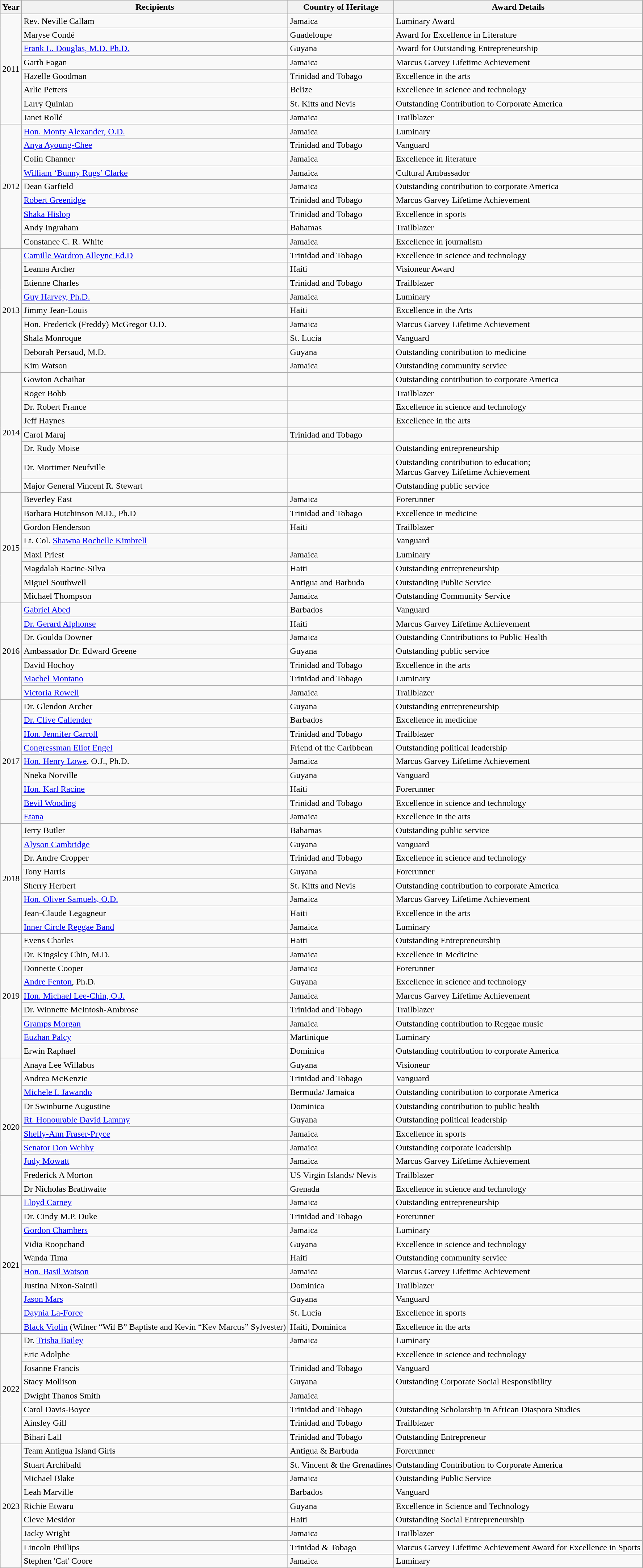<table class="wikitable">
<tr>
<th>Year</th>
<th>Recipients</th>
<th>Country of Heritage</th>
<th>Award Details</th>
</tr>
<tr>
<td rowspan="8">2011</td>
<td>Rev. Neville Callam</td>
<td>Jamaica</td>
<td>Luminary Award</td>
</tr>
<tr>
<td>Maryse Condé</td>
<td>Guadeloupe</td>
<td>Award for Excellence in Literature</td>
</tr>
<tr>
<td><a href='#'>Frank L. Douglas, M.D. Ph.D.</a></td>
<td>Guyana</td>
<td>Award for Outstanding Entrepreneurship</td>
</tr>
<tr>
<td>Garth Fagan</td>
<td>Jamaica</td>
<td>Marcus Garvey Lifetime Achievement</td>
</tr>
<tr>
<td>Hazelle Goodman</td>
<td>Trinidad and Tobago</td>
<td>Excellence in the arts</td>
</tr>
<tr>
<td>Arlie Petters</td>
<td>Belize</td>
<td>Excellence in science and technology</td>
</tr>
<tr>
<td>Larry Quinlan</td>
<td>St. Kitts and Nevis</td>
<td>Outstanding Contribution to Corporate America</td>
</tr>
<tr>
<td>Janet Rollé</td>
<td>Jamaica</td>
<td>Trailblazer</td>
</tr>
<tr>
<td rowspan="9">2012</td>
<td><a href='#'>Hon. Monty Alexander, O.D.</a></td>
<td>Jamaica</td>
<td>Luminary</td>
</tr>
<tr>
<td><a href='#'>Anya Ayoung-Chee</a></td>
<td>Trinidad and Tobago</td>
<td>Vanguard</td>
</tr>
<tr>
<td>Colin Channer</td>
<td>Jamaica</td>
<td>Excellence in literature</td>
</tr>
<tr>
<td><a href='#'>William ‘Bunny Rugs’ Clarke</a></td>
<td>Jamaica</td>
<td>Cultural Ambassador</td>
</tr>
<tr>
<td>Dean Garfield</td>
<td>Jamaica</td>
<td>Outstanding contribution to corporate America</td>
</tr>
<tr>
<td><a href='#'>Robert Greenidge</a></td>
<td>Trinidad and Tobago</td>
<td>Marcus Garvey Lifetime Achievement</td>
</tr>
<tr>
<td><a href='#'>Shaka Hislop</a></td>
<td>Trinidad and Tobago</td>
<td>Excellence in sports</td>
</tr>
<tr>
<td>Andy Ingraham</td>
<td>Bahamas</td>
<td>Trailblazer</td>
</tr>
<tr>
<td>Constance C. R. White</td>
<td>Jamaica</td>
<td>Excellence in journalism</td>
</tr>
<tr>
<td rowspan="9">2013</td>
<td><a href='#'>Camille Wardrop Alleyne Ed.D</a></td>
<td>Trinidad and Tobago</td>
<td>Excellence in science and technology</td>
</tr>
<tr>
<td>Leanna Archer</td>
<td>Haiti</td>
<td>Visioneur Award</td>
</tr>
<tr>
<td>Etienne Charles</td>
<td>Trinidad and Tobago</td>
<td>Trailblazer</td>
</tr>
<tr>
<td><a href='#'>Guy Harvey, Ph.D.</a></td>
<td>Jamaica</td>
<td>Luminary</td>
</tr>
<tr>
<td>Jimmy Jean-Louis</td>
<td>Haiti</td>
<td>Excellence in the Arts</td>
</tr>
<tr>
<td>Hon. Frederick (Freddy) McGregor O.D.</td>
<td>Jamaica</td>
<td>Marcus Garvey Lifetime Achievement</td>
</tr>
<tr>
<td>Shala Monroque</td>
<td>St. Lucia</td>
<td>Vanguard</td>
</tr>
<tr>
<td>Deborah Persaud, M.D.</td>
<td>Guyana</td>
<td>Outstanding contribution to medicine</td>
</tr>
<tr>
<td>Kim Watson</td>
<td>Jamaica</td>
<td>Outstanding community service</td>
</tr>
<tr>
<td rowspan="8">2014</td>
<td>Gowton Achaibar</td>
<td></td>
<td>Outstanding contribution to corporate America</td>
</tr>
<tr>
<td>Roger Bobb</td>
<td></td>
<td>Trailblazer</td>
</tr>
<tr>
<td>Dr. Robert France</td>
<td></td>
<td>Excellence in science and technology</td>
</tr>
<tr>
<td>Jeff Haynes</td>
<td></td>
<td>Excellence in the arts</td>
</tr>
<tr>
<td>Carol Maraj</td>
<td>Trinidad and Tobago</td>
<td></td>
</tr>
<tr>
<td>Dr. Rudy Moise</td>
<td></td>
<td>Outstanding entrepreneurship</td>
</tr>
<tr>
<td>Dr. Mortimer Neufville</td>
<td></td>
<td>Outstanding contribution to education;<br>Marcus Garvey Lifetime Achievement</td>
</tr>
<tr>
<td>Major General Vincent R. Stewart</td>
<td></td>
<td>Outstanding public service</td>
</tr>
<tr>
<td rowspan="8">2015</td>
<td>Beverley East</td>
<td>Jamaica</td>
<td>Forerunner</td>
</tr>
<tr>
<td>Barbara Hutchinson M.D., Ph.D</td>
<td>Trinidad and Tobago</td>
<td>Excellence in medicine</td>
</tr>
<tr>
<td>Gordon Henderson</td>
<td>Haiti</td>
<td>Trailblazer</td>
</tr>
<tr>
<td>Lt. Col. <a href='#'>Shawna Rochelle Kimbrell</a></td>
<td></td>
<td>Vanguard</td>
</tr>
<tr>
<td>Maxi Priest</td>
<td>Jamaica</td>
<td>Luminary</td>
</tr>
<tr>
<td>Magdalah Racine-Silva</td>
<td>Haiti</td>
<td>Outstanding entrepreneurship</td>
</tr>
<tr>
<td>Miguel Southwell</td>
<td>Antigua and Barbuda</td>
<td>Outstanding Public Service</td>
</tr>
<tr>
<td>Michael Thompson</td>
<td>Jamaica</td>
<td>Outstanding Community Service</td>
</tr>
<tr>
<td rowspan="7">2016</td>
<td><a href='#'>Gabriel Abed</a></td>
<td>Barbados</td>
<td>Vanguard</td>
</tr>
<tr>
<td><a href='#'>Dr. Gerard Alphonse</a></td>
<td>Haiti</td>
<td>Marcus Garvey Lifetime Achievement</td>
</tr>
<tr>
<td>Dr. Goulda Downer</td>
<td>Jamaica</td>
<td>Outstanding Contributions to Public Health</td>
</tr>
<tr>
<td>Ambassador Dr. Edward Greene</td>
<td>Guyana</td>
<td>Outstanding public service</td>
</tr>
<tr>
<td>David Hochoy</td>
<td>Trinidad and Tobago</td>
<td>Excellence in the arts</td>
</tr>
<tr>
<td><a href='#'>Machel Montano</a></td>
<td>Trinidad and Tobago</td>
<td>Luminary</td>
</tr>
<tr>
<td><a href='#'>Victoria Rowell</a></td>
<td>Jamaica</td>
<td>Trailblazer</td>
</tr>
<tr>
<td rowspan="9">2017</td>
<td>Dr. Glendon Archer</td>
<td>Guyana</td>
<td>Outstanding entrepreneurship</td>
</tr>
<tr>
<td><a href='#'>Dr. Clive Callender</a></td>
<td>Barbados</td>
<td>Excellence in medicine</td>
</tr>
<tr>
<td><a href='#'>Hon. Jennifer Carroll</a></td>
<td>Trinidad and Tobago</td>
<td>Trailblazer</td>
</tr>
<tr>
<td><a href='#'>Congressman Eliot Engel</a></td>
<td>Friend of the Caribbean</td>
<td>Outstanding political leadership</td>
</tr>
<tr>
<td><a href='#'>Hon. Henry Lowe</a>, O.J., Ph.D.</td>
<td>Jamaica</td>
<td>Marcus Garvey Lifetime Achievement</td>
</tr>
<tr>
<td>Nneka Norville</td>
<td>Guyana</td>
<td>Vanguard</td>
</tr>
<tr>
<td><a href='#'>Hon. Karl Racine</a></td>
<td>Haiti</td>
<td>Forerunner</td>
</tr>
<tr>
<td><a href='#'>Bevil Wooding</a></td>
<td>Trinidad and Tobago</td>
<td>Excellence in science and technology</td>
</tr>
<tr>
<td><a href='#'>Etana</a></td>
<td>Jamaica</td>
<td>Excellence in the arts</td>
</tr>
<tr>
<td rowspan="8">2018</td>
<td>Jerry Butler</td>
<td>Bahamas</td>
<td>Outstanding public service</td>
</tr>
<tr>
<td><a href='#'>Alyson Cambridge</a></td>
<td>Guyana</td>
<td>Vanguard</td>
</tr>
<tr>
<td>Dr. Andre Cropper</td>
<td>Trinidad and Tobago</td>
<td>Excellence in science and technology</td>
</tr>
<tr>
<td>Tony Harris</td>
<td>Guyana</td>
<td>Forerunner</td>
</tr>
<tr>
<td>Sherry Herbert</td>
<td>St. Kitts and Nevis</td>
<td>Outstanding contribution to corporate America</td>
</tr>
<tr>
<td><a href='#'>Hon. Oliver Samuels, O.D.</a></td>
<td>Jamaica</td>
<td>Marcus Garvey Lifetime Achievement</td>
</tr>
<tr>
<td>Jean-Claude Legagneur</td>
<td>Haiti</td>
<td>Excellence in the arts</td>
</tr>
<tr>
<td><a href='#'>Inner Circle Reggae Band</a></td>
<td>Jamaica</td>
<td>Luminary</td>
</tr>
<tr>
<td rowspan="9">2019</td>
<td>Evens Charles</td>
<td>Haiti</td>
<td>Outstanding Entrepreneurship</td>
</tr>
<tr>
<td>Dr. Kingsley Chin, M.D.</td>
<td>Jamaica</td>
<td>Excellence in Medicine</td>
</tr>
<tr>
<td>Donnette Cooper</td>
<td>Jamaica</td>
<td>Forerunner</td>
</tr>
<tr>
<td><a href='#'>Andre Fenton</a>, Ph.D.</td>
<td>Guyana</td>
<td>Excellence in science and technology</td>
</tr>
<tr>
<td><a href='#'>Hon. Michael Lee-Chin, O.J.</a></td>
<td>Jamaica</td>
<td>Marcus Garvey Lifetime Achievement</td>
</tr>
<tr>
<td>Dr. Winnette McIntosh-Ambrose</td>
<td>Trinidad and Tobago</td>
<td>Trailblazer</td>
</tr>
<tr>
<td><a href='#'>Gramps Morgan</a></td>
<td>Jamaica</td>
<td>Outstanding contribution to Reggae music</td>
</tr>
<tr>
<td><a href='#'>Euzhan Palcy</a></td>
<td>Martinique</td>
<td>Luminary</td>
</tr>
<tr>
<td>Erwin Raphael</td>
<td>Dominica</td>
<td>Outstanding contribution to corporate America</td>
</tr>
<tr>
<td rowspan="10">2020</td>
<td>Anaya Lee Willabus</td>
<td>Guyana</td>
<td>Visioneur</td>
</tr>
<tr>
<td>Andrea McKenzie</td>
<td>Trinidad and Tobago</td>
<td>Vanguard</td>
</tr>
<tr>
<td><a href='#'>Michele L Jawando</a></td>
<td>Bermuda/ Jamaica</td>
<td>Outstanding contribution to corporate America</td>
</tr>
<tr>
<td>Dr Swinburne Augustine</td>
<td>Dominica</td>
<td>Outstanding contribution to public health</td>
</tr>
<tr>
<td><a href='#'>Rt. Honourable David Lammy</a></td>
<td>Guyana</td>
<td>Outstanding political leadership</td>
</tr>
<tr>
<td><a href='#'>Shelly-Ann Fraser-Pryce</a></td>
<td>Jamaica</td>
<td>Excellence in sports</td>
</tr>
<tr>
<td><a href='#'>Senator Don Wehby</a></td>
<td>Jamaica</td>
<td>Outstanding corporate leadership</td>
</tr>
<tr>
<td><a href='#'>Judy Mowatt</a></td>
<td>Jamaica</td>
<td>Marcus Garvey Lifetime Achievement</td>
</tr>
<tr>
<td>Frederick A Morton</td>
<td>US Virgin Islands/ Nevis</td>
<td>Trailblazer</td>
</tr>
<tr>
<td>Dr Nicholas Brathwaite</td>
<td>Grenada</td>
<td>Excellence in science and technology</td>
</tr>
<tr>
<td rowspan="10">2021</td>
<td><a href='#'>Lloyd Carney</a></td>
<td>Jamaica</td>
<td>Outstanding entrepreneurship</td>
</tr>
<tr>
<td>Dr. Cindy M.P. Duke</td>
<td>Trinidad and Tobago</td>
<td>Forerunner</td>
</tr>
<tr>
<td><a href='#'>Gordon Chambers</a></td>
<td>Jamaica</td>
<td>Luminary</td>
</tr>
<tr>
<td>Vidia Roopchand</td>
<td>Guyana</td>
<td>Excellence in science and technology</td>
</tr>
<tr>
<td>Wanda Tima</td>
<td>Haiti</td>
<td>Outstanding community service</td>
</tr>
<tr>
<td><a href='#'>Hon. Basil Watson</a></td>
<td>Jamaica</td>
<td>Marcus Garvey Lifetime Achievement</td>
</tr>
<tr>
<td>Justina Nixon-Saintil</td>
<td>Dominica</td>
<td>Trailblazer</td>
</tr>
<tr>
<td><a href='#'>Jason Mars</a></td>
<td>Guyana</td>
<td>Vanguard</td>
</tr>
<tr>
<td><a href='#'>Daynia La-Force</a></td>
<td>St. Lucia</td>
<td>Excellence in sports</td>
</tr>
<tr>
<td><a href='#'>Black Violin</a> (Wilner “Wil B” Baptiste and Kevin “Kev Marcus” Sylvester)</td>
<td>Haiti, Dominica</td>
<td>Excellence in the arts</td>
</tr>
<tr>
<td rowspan="8">2022</td>
<td>Dr. <a href='#'>Trisha Bailey</a></td>
<td>Jamaica</td>
<td>Luminary</td>
</tr>
<tr>
<td>Eric Adolphe</td>
<td></td>
<td>Excellence in science and technology</td>
</tr>
<tr>
<td>Josanne Francis</td>
<td>Trinidad and Tobago</td>
<td>Vanguard</td>
</tr>
<tr>
<td>Stacy Mollison</td>
<td>Guyana</td>
<td>Outstanding Corporate Social Responsibility</td>
</tr>
<tr>
<td>Dwight Thanos Smith</td>
<td>Jamaica</td>
<td></td>
</tr>
<tr>
<td>Carol Davis-Boyce</td>
<td>Trinidad and Tobago</td>
<td>Outstanding Scholarship in African Diaspora Studies</td>
</tr>
<tr>
<td>Ainsley Gill</td>
<td>Trinidad and Tobago</td>
<td>Trailblazer</td>
</tr>
<tr>
<td>Bihari Lall</td>
<td>Trinidad and Tobago</td>
<td>Outstanding Entrepreneur</td>
</tr>
<tr>
<td rowspan="9">2023</td>
<td>Team Antigua Island Girls</td>
<td>Antigua & Barbuda</td>
<td>Forerunner</td>
</tr>
<tr>
<td>Stuart Archibald</td>
<td>St. Vincent & the Grenadines</td>
<td>Outstanding Contribution to Corporate America</td>
</tr>
<tr>
<td>Michael Blake</td>
<td>Jamaica</td>
<td>Outstanding Public Service</td>
</tr>
<tr>
<td>Leah Marville</td>
<td>Barbados</td>
<td>Vanguard</td>
</tr>
<tr>
<td>Richie Etwaru</td>
<td>Guyana</td>
<td>Excellence in Science and Technology</td>
</tr>
<tr>
<td>Cleve Mesidor</td>
<td>Haiti</td>
<td>Outstanding Social Entrepreneurship</td>
</tr>
<tr>
<td>Jacky Wright</td>
<td>Jamaica</td>
<td>Trailblazer</td>
</tr>
<tr>
<td>Lincoln Phillips</td>
<td>Trinidad & Tobago</td>
<td>Marcus Garvey Lifetime Achievement Award for Excellence in Sports</td>
</tr>
<tr>
<td>Stephen 'Cat' Coore</td>
<td>Jamaica</td>
<td>Luminary</td>
</tr>
</table>
